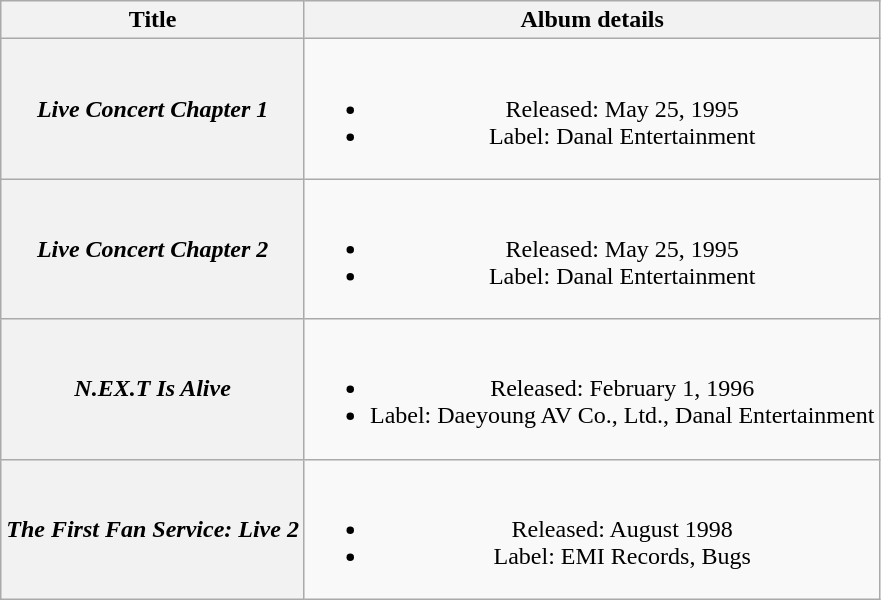<table class="wikitable plainrowheaders" style="text-align:center;">
<tr>
<th rowspan="1" scope="col">Title</th>
<th rowspan="1" scope="col">Album details</th>
</tr>
<tr>
<th scope="row"><em>Live Concert Chapter 1</em></th>
<td><br><ul><li>Released: May 25, 1995</li><li>Label: Danal Entertainment</li></ul></td>
</tr>
<tr>
<th scope="row"><em>Live Concert Chapter 2</em></th>
<td><br><ul><li>Released: May 25, 1995</li><li>Label: Danal Entertainment</li></ul></td>
</tr>
<tr>
<th scope="row"><em>N.EX.T Is Alive</em></th>
<td><br><ul><li>Released: February 1, 1996</li><li>Label: Daeyoung AV Co., Ltd., Danal Entertainment</li></ul></td>
</tr>
<tr>
<th scope="row"><em>The First Fan Service: Live 2</em></th>
<td><br><ul><li>Released: August 1998</li><li>Label: EMI Records, Bugs</li></ul></td>
</tr>
</table>
